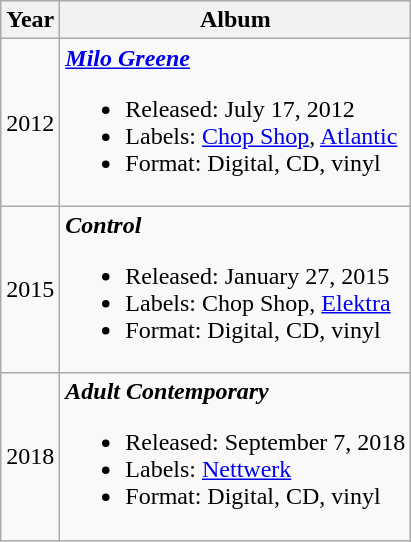<table class=wikitable style=text-align:center;>
<tr>
<th>Year</th>
<th>Album</th>
</tr>
<tr>
<td>2012</td>
<td align=left><strong><em><a href='#'>Milo Greene</a></em></strong><br><ul><li>Released: July 17, 2012</li><li>Labels: <a href='#'>Chop Shop</a>, <a href='#'>Atlantic</a></li><li>Format: Digital, CD, vinyl</li></ul></td>
</tr>
<tr>
<td>2015</td>
<td align=left><strong><em>Control</em></strong><br><ul><li>Released: January 27, 2015</li><li>Labels: Chop Shop, <a href='#'>Elektra</a></li><li>Format: Digital, CD, vinyl</li></ul></td>
</tr>
<tr>
<td>2018</td>
<td align=left><strong><em>Adult Contemporary</em></strong><br><ul><li>Released: September 7, 2018</li><li>Labels: <a href='#'>Nettwerk</a></li><li>Format: Digital, CD, vinyl</li></ul></td>
</tr>
</table>
